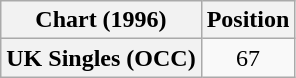<table class="wikitable plainrowheaders" style="text-align:center">
<tr>
<th scope="col">Chart (1996)</th>
<th scope="col">Position</th>
</tr>
<tr>
<th scope="row">UK Singles (OCC)</th>
<td>67</td>
</tr>
</table>
